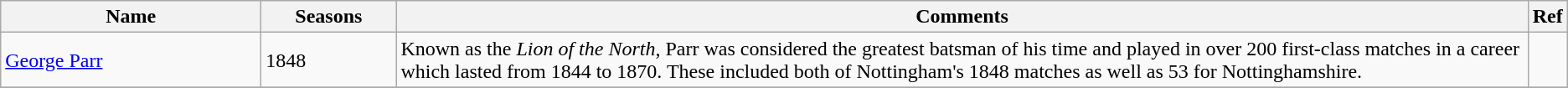<table class="wikitable">
<tr>
<th style="width:200px">Name</th>
<th style="width: 100px">Seasons</th>
<th>Comments</th>
<th>Ref</th>
</tr>
<tr>
<td><a href='#'>George Parr</a></td>
<td>1848</td>
<td>Known as the <em>Lion of the North</em>, Parr was considered the greatest batsman of his time and played in over 200 first-class matches in a career which lasted from 1844 to 1870. These included both of Nottingham's 1848 matches as well as 53 for Nottinghamshire.</td>
<td></td>
</tr>
<tr>
</tr>
</table>
